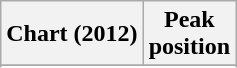<table class="wikitable plainrowheaders" style="text-align:center;">
<tr>
<th scope="col">Chart (2012)</th>
<th scope="col">Peak<br>position</th>
</tr>
<tr>
</tr>
<tr>
</tr>
</table>
